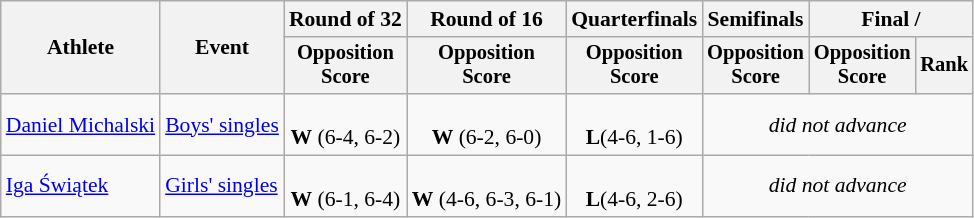<table class=wikitable style="font-size:90%">
<tr>
<th rowspan=2>Athlete</th>
<th rowspan=2>Event</th>
<th>Round of 32</th>
<th>Round of 16</th>
<th>Quarterfinals</th>
<th>Semifinals</th>
<th colspan=2>Final / </th>
</tr>
<tr style="font-size:95%">
<th>Opposition<br>Score</th>
<th>Opposition<br>Score</th>
<th>Opposition<br>Score</th>
<th>Opposition<br>Score</th>
<th>Opposition<br>Score</th>
<th>Rank</th>
</tr>
<tr align=center>
<td align=left><a href='#'>Daniel Michalski</a></td>
<td align=left><a href='#'>Boys' singles</a></td>
<td><br> <strong>W</strong> (6-4, 6-2)</td>
<td><br> <strong>W</strong> (6-2, 6-0)</td>
<td><br> <strong>L</strong>(4-6, 1-6)</td>
<td Colspan=3><em>did not advance</em></td>
</tr>
<tr align=center>
<td align=left><a href='#'>Iga Świątek</a></td>
<td align=left><a href='#'>Girls' singles</a></td>
<td><br> <strong>W</strong> (6-1, 6-4)</td>
<td><br> <strong>W</strong> (4-6, 6-3, 6-1)</td>
<td><br> <strong>L</strong>(4-6, 2-6)</td>
<td Colspan=3><em>did not advance</em></td>
</tr>
</table>
